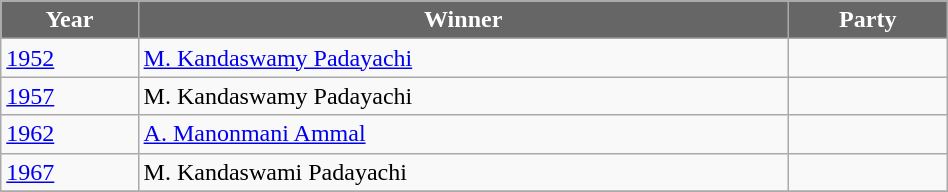<table class="wikitable" width="50%">
<tr>
<th style="background-color:#666666; color:white">Year</th>
<th style="background-color:#666666; color:white">Winner</th>
<th style="background-color:#666666; color:white" colspan="2">Party</th>
</tr>
<tr>
<td><a href='#'>1952</a></td>
<td><a href='#'>M. Kandaswamy Padayachi</a></td>
<td></td>
</tr>
<tr>
<td><a href='#'>1957</a></td>
<td>M. Kandaswamy Padayachi</td>
<td></td>
</tr>
<tr>
<td><a href='#'>1962</a></td>
<td><a href='#'>A. Manonmani Ammal</a></td>
<td></td>
</tr>
<tr>
<td><a href='#'>1967</a></td>
<td>M. Kandaswami Padayachi</td>
<td></td>
</tr>
<tr>
</tr>
</table>
